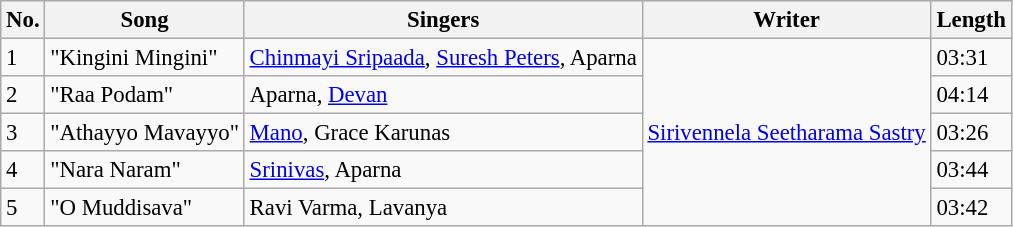<table class="wikitable" style="font-size:95%;">
<tr>
<th>No.</th>
<th>Song</th>
<th>Singers</th>
<th>Writer</th>
<th>Length</th>
</tr>
<tr>
<td>1</td>
<td>"Kingini Mingini"</td>
<td><a href='#'>Chinmayi Sripaada</a>, <a href='#'>Suresh Peters</a>, Aparna</td>
<td rowspan="5"><a href='#'>Sirivennela Seetharama Sastry</a></td>
<td>03:31</td>
</tr>
<tr>
<td>2</td>
<td>"Raa Podam"</td>
<td>Aparna, <a href='#'>Devan</a></td>
<td>04:14</td>
</tr>
<tr>
<td>3</td>
<td>"Athayyo Mavayyo"</td>
<td><a href='#'>Mano</a>, Grace Karunas</td>
<td>03:26</td>
</tr>
<tr>
<td>4</td>
<td>"Nara Naram"</td>
<td><a href='#'>Srinivas</a>, Aparna</td>
<td>03:44</td>
</tr>
<tr>
<td>5</td>
<td>"O Muddisava"</td>
<td>Ravi Varma, Lavanya</td>
<td>03:42</td>
</tr>
</table>
